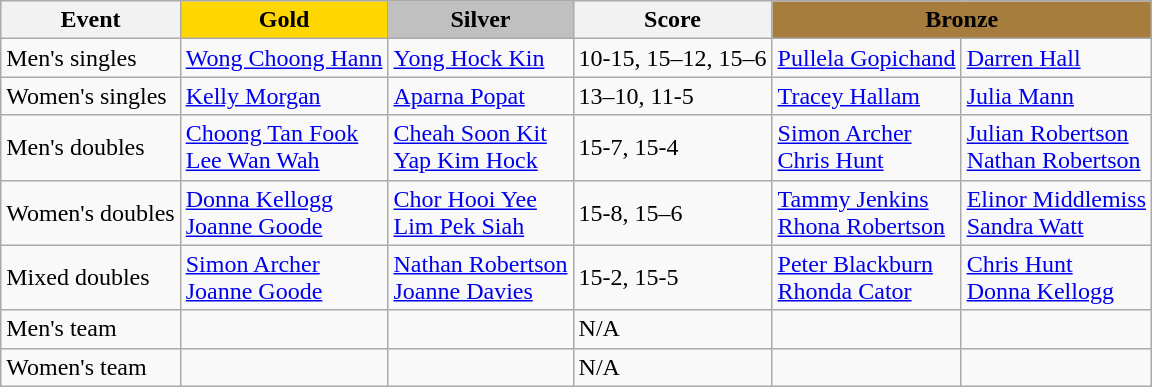<table class="wikitable">
<tr>
<th>Event</th>
<th style="background:gold;">Gold</th>
<th style="background:silver;">Silver</th>
<th>Score</th>
<th colspan="2" style="background:#a67d3d;">Bronze</th>
</tr>
<tr>
<td>Men's singles</td>
<td> <a href='#'>Wong Choong Hann</a></td>
<td> <a href='#'>Yong Hock Kin</a></td>
<td>10-15, 15–12, 15–6</td>
<td> <a href='#'>Pullela Gopichand</a></td>
<td> <a href='#'>Darren Hall</a></td>
</tr>
<tr>
<td>Women's singles</td>
<td> <a href='#'>Kelly Morgan</a></td>
<td> <a href='#'>Aparna Popat</a></td>
<td>13–10, 11-5</td>
<td> <a href='#'>Tracey Hallam</a></td>
<td> <a href='#'>Julia Mann</a></td>
</tr>
<tr>
<td>Men's doubles</td>
<td> <a href='#'>Choong Tan Fook</a> <br>  <a href='#'>Lee Wan Wah</a></td>
<td> <a href='#'>Cheah Soon Kit</a> <br>  <a href='#'>Yap Kim Hock</a></td>
<td>15-7, 15-4</td>
<td> <a href='#'>Simon Archer</a> <br>  <a href='#'>Chris Hunt</a></td>
<td> <a href='#'>Julian Robertson</a> <br>  <a href='#'>Nathan Robertson</a></td>
</tr>
<tr>
<td>Women's doubles</td>
<td> <a href='#'>Donna Kellogg</a> <br>  <a href='#'>Joanne Goode</a></td>
<td> <a href='#'>Chor Hooi Yee</a> <br>  <a href='#'>Lim Pek Siah</a></td>
<td>15-8, 15–6</td>
<td> <a href='#'>Tammy Jenkins</a> <br>  <a href='#'>Rhona Robertson</a></td>
<td> <a href='#'>Elinor Middlemiss</a> <br>  <a href='#'>Sandra Watt</a></td>
</tr>
<tr>
<td>Mixed doubles</td>
<td> <a href='#'>Simon Archer</a> <br>  <a href='#'>Joanne Goode</a></td>
<td> <a href='#'>Nathan Robertson</a> <br>  <a href='#'>Joanne Davies</a></td>
<td>15-2, 15-5</td>
<td> <a href='#'>Peter Blackburn</a> <br>  <a href='#'>Rhonda Cator</a></td>
<td> <a href='#'>Chris Hunt</a> <br>  <a href='#'>Donna Kellogg</a></td>
</tr>
<tr>
<td>Men's team</td>
<td></td>
<td></td>
<td>N/A</td>
<td></td>
<td></td>
</tr>
<tr>
<td>Women's team</td>
<td></td>
<td></td>
<td>N/A</td>
<td></td>
<td></td>
</tr>
</table>
